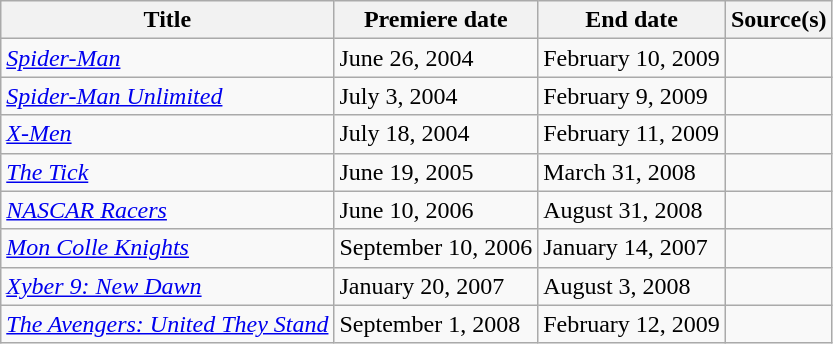<table class="wikitable sortable">
<tr>
<th>Title</th>
<th>Premiere date</th>
<th>End date</th>
<th>Source(s)</th>
</tr>
<tr>
<td><em><a href='#'>Spider-Man</a></em></td>
<td>June 26, 2004</td>
<td>February 10, 2009</td>
<td></td>
</tr>
<tr>
<td><em><a href='#'>Spider-Man Unlimited</a></em></td>
<td>July 3, 2004</td>
<td>February 9, 2009</td>
<td></td>
</tr>
<tr>
<td><em><a href='#'>X-Men</a></em></td>
<td>July 18, 2004</td>
<td>February 11, 2009</td>
<td></td>
</tr>
<tr>
<td><em><a href='#'>The Tick</a></em></td>
<td>June 19, 2005</td>
<td>March 31, 2008</td>
<td></td>
</tr>
<tr>
<td><em><a href='#'>NASCAR Racers</a></em></td>
<td>June 10, 2006</td>
<td>August 31, 2008</td>
<td></td>
</tr>
<tr>
<td><em><a href='#'>Mon Colle Knights</a></em></td>
<td>September 10, 2006</td>
<td>January 14, 2007</td>
<td></td>
</tr>
<tr>
<td><em><a href='#'>Xyber 9: New Dawn</a></em></td>
<td>January 20, 2007</td>
<td>August 3, 2008</td>
<td></td>
</tr>
<tr>
<td><em><a href='#'>The Avengers: United They Stand</a></em></td>
<td>September 1, 2008</td>
<td>February 12, 2009</td>
<td></td>
</tr>
</table>
